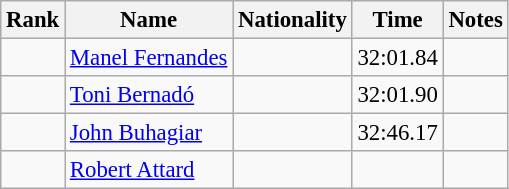<table class="wikitable sortable" style="text-align:center; font-size:95%">
<tr>
<th>Rank</th>
<th>Name</th>
<th>Nationality</th>
<th>Time</th>
<th>Notes</th>
</tr>
<tr>
<td></td>
<td align=left><a href='#'>Manel Fernandes</a></td>
<td align=left></td>
<td>32:01.84</td>
<td></td>
</tr>
<tr>
<td></td>
<td align=left><a href='#'>Toni Bernadó</a></td>
<td align=left></td>
<td>32:01.90</td>
<td></td>
</tr>
<tr>
<td></td>
<td align=left><a href='#'>John Buhagiar</a></td>
<td align=left></td>
<td>32:46.17</td>
<td></td>
</tr>
<tr>
<td></td>
<td align=left><a href='#'>Robert Attard</a></td>
<td align=left></td>
<td></td>
<td></td>
</tr>
</table>
